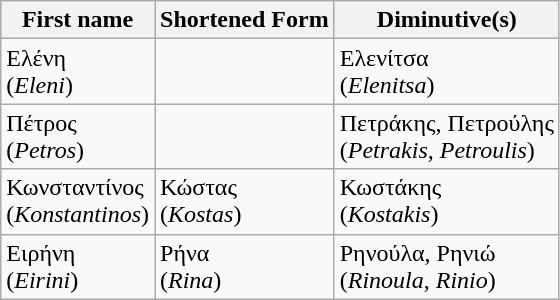<table class="wikitable">
<tr>
<th>First name</th>
<th>Shortened Form</th>
<th>Diminutive(s)</th>
</tr>
<tr>
<td>Ελένη<br>(<em>Eleni</em>)</td>
<td></td>
<td>Ελενίτσα<br>(<em>Elenitsa</em>)</td>
</tr>
<tr>
<td>Πέτρος<br>(<em>Petros</em>)</td>
<td></td>
<td>Πετράκης, Πετρούλης<br>(<em>Petrakis</em>, <em>Petroulis</em>)</td>
</tr>
<tr>
<td>Κωνσταντίνος<br>(<em>Konstantinos</em>)</td>
<td>Κώστας<br>(<em>Kostas</em>)</td>
<td>Κωστάκης<br>(<em>Kostakis</em>)</td>
</tr>
<tr>
<td>Ειρήνη<br>(<em>Eirini</em>)</td>
<td>Ρήνα<br>(<em>Rina</em>)</td>
<td>Ρηνούλα, Ρηνιώ<br>(<em>Rinoula</em>, <em>Rinio</em>)</td>
</tr>
</table>
